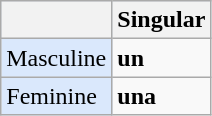<table class="wikitable">
<tr style="font-style:normal; font-weight:normal; background-color:#dae8fc;">
<th></th>
<th style="font-family:serif !important;">Singular</th>
</tr>
<tr>
<td style="background-color:#dae8fc; font-style:normal; font-weight:normal;">Masculine</td>
<td><strong>un</strong></td>
</tr>
<tr>
<td style="background-color:#dae8fc; font-style:normal; font-weight:normal;">Feminine</td>
<td><strong>una</strong></td>
</tr>
</table>
